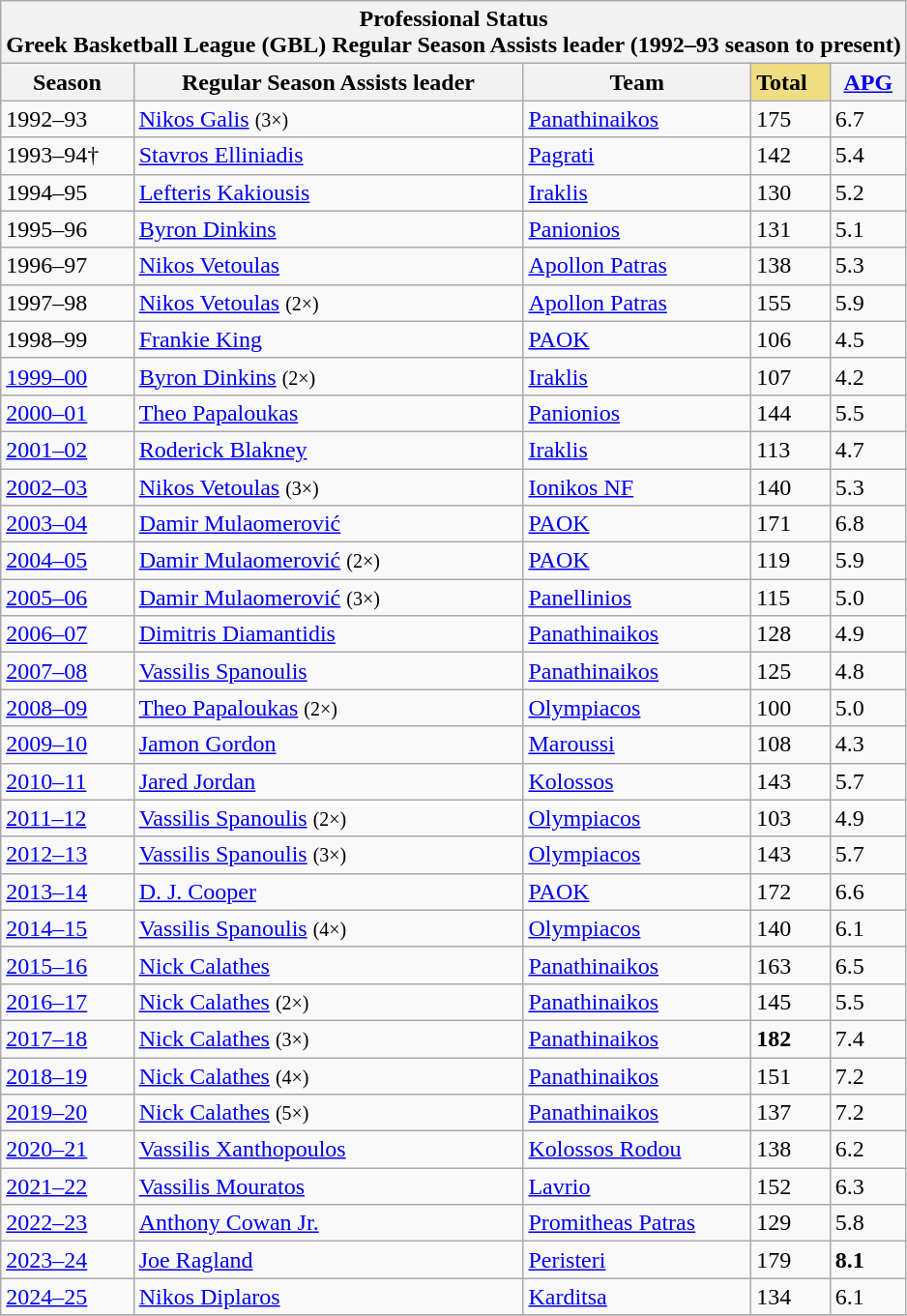<table class="wikitable"  style="text-align:left;">
<tr>
<th colspan="5">Professional Status<br>Greek Basketball League (GBL) Regular Season Assists leader (1992–93 season to present)</th>
</tr>
<tr>
<th>Season</th>
<th>Regular Season Assists leader<br></th>
<th>Team</th>
<td style="background-color: #eedd82"><strong>Total</strong></td>
<th><a href='#'>APG</a></th>
</tr>
<tr>
<td>1992–93</td>
<td style="text-align:left"> <a href='#'>Nikos Galis</a> <small>(3×)</small></td>
<td><a href='#'>Panathinaikos</a></td>
<td>175</td>
<td>6.7</td>
</tr>
<tr>
<td>1993–94†</td>
<td style="text-align:left"> <a href='#'>Stavros Elliniadis</a></td>
<td><a href='#'>Pagrati</a></td>
<td>142</td>
<td>5.4</td>
</tr>
<tr>
<td>1994–95</td>
<td style="text-align:left"> <a href='#'>Lefteris Kakiousis</a></td>
<td><a href='#'>Iraklis</a></td>
<td>130</td>
<td>5.2</td>
</tr>
<tr>
<td>1995–96</td>
<td style="text-align:left"> <a href='#'>Byron Dinkins</a></td>
<td><a href='#'>Panionios</a></td>
<td>131</td>
<td>5.1</td>
</tr>
<tr>
<td>1996–97</td>
<td style="text-align:left"> <a href='#'>Nikos Vetoulas</a></td>
<td><a href='#'>Apollon Patras</a></td>
<td>138</td>
<td>5.3</td>
</tr>
<tr>
<td>1997–98</td>
<td style="text-align:left"> <a href='#'>Nikos Vetoulas</a> <small>(2×)</small></td>
<td><a href='#'>Apollon Patras</a></td>
<td>155</td>
<td>5.9</td>
</tr>
<tr>
<td>1998–99</td>
<td style="text-align:left"> <a href='#'>Frankie King</a></td>
<td><a href='#'>PAOK</a></td>
<td>106</td>
<td>4.5</td>
</tr>
<tr>
<td><a href='#'>1999–00</a></td>
<td style="text-align:left"> <a href='#'>Byron Dinkins</a> <small>(2×)</small></td>
<td><a href='#'>Iraklis</a></td>
<td>107</td>
<td>4.2</td>
</tr>
<tr>
<td><a href='#'>2000–01</a></td>
<td style="text-align:left"> <a href='#'>Theo Papaloukas</a></td>
<td><a href='#'>Panionios</a></td>
<td>144</td>
<td>5.5</td>
</tr>
<tr>
<td><a href='#'>2001–02</a></td>
<td style="text-align:left"> <a href='#'>Roderick Blakney</a></td>
<td><a href='#'>Iraklis</a></td>
<td>113</td>
<td>4.7</td>
</tr>
<tr>
<td><a href='#'>2002–03</a></td>
<td style="text-align:left"> <a href='#'>Nikos Vetoulas</a> <small>(3×)</small></td>
<td><a href='#'>Ionikos NF</a></td>
<td>140</td>
<td>5.3</td>
</tr>
<tr>
<td><a href='#'>2003–04</a></td>
<td style="text-align:left"> <a href='#'>Damir Mulaomerović</a></td>
<td><a href='#'>PAOK</a></td>
<td>171</td>
<td>6.8</td>
</tr>
<tr>
<td><a href='#'>2004–05</a></td>
<td style="text-align:left"> <a href='#'>Damir Mulaomerović</a> <small>(2×)</small></td>
<td><a href='#'>PAOK</a></td>
<td>119</td>
<td>5.9</td>
</tr>
<tr>
<td><a href='#'>2005–06</a></td>
<td style="text-align:left"> <a href='#'>Damir Mulaomerović</a> <small>(3×)</small></td>
<td><a href='#'>Panellinios</a></td>
<td>115</td>
<td>5.0</td>
</tr>
<tr>
<td><a href='#'>2006–07</a></td>
<td style="text-align:left"> <a href='#'>Dimitris Diamantidis</a></td>
<td><a href='#'>Panathinaikos</a></td>
<td>128</td>
<td>4.9</td>
</tr>
<tr>
<td><a href='#'>2007–08</a></td>
<td style="text-align:left"> <a href='#'>Vassilis Spanoulis</a></td>
<td><a href='#'>Panathinaikos</a></td>
<td>125</td>
<td>4.8</td>
</tr>
<tr>
<td><a href='#'>2008–09</a></td>
<td style="text-align:left"> <a href='#'>Theo Papaloukas</a> <small>(2×)</small></td>
<td><a href='#'>Olympiacos</a></td>
<td>100</td>
<td>5.0</td>
</tr>
<tr>
<td><a href='#'>2009–10</a></td>
<td style="text-align:left"> <a href='#'>Jamon Gordon</a></td>
<td><a href='#'>Maroussi</a></td>
<td>108</td>
<td>4.3</td>
</tr>
<tr>
<td><a href='#'>2010–11</a></td>
<td style="text-align:left"> <a href='#'>Jared Jordan</a></td>
<td><a href='#'>Kolossos</a></td>
<td>143</td>
<td>5.7</td>
</tr>
<tr>
<td><a href='#'>2011–12</a></td>
<td style="text-align:left"> <a href='#'>Vassilis Spanoulis</a> <small>(2×)</small></td>
<td><a href='#'>Olympiacos</a></td>
<td>103</td>
<td>4.9</td>
</tr>
<tr>
<td><a href='#'>2012–13</a></td>
<td style="text-align:left"> <a href='#'>Vassilis Spanoulis</a> <small>(3×)</small></td>
<td><a href='#'>Olympiacos</a></td>
<td>143</td>
<td>5.7</td>
</tr>
<tr>
<td><a href='#'>2013–14</a></td>
<td style="text-align:left"> <a href='#'>D. J. Cooper</a></td>
<td><a href='#'>PAOK</a></td>
<td>172</td>
<td>6.6</td>
</tr>
<tr>
<td><a href='#'>2014–15</a></td>
<td style="text-align:left"> <a href='#'>Vassilis Spanoulis</a> <small>(4×)</small></td>
<td><a href='#'>Olympiacos</a></td>
<td>140</td>
<td>6.1</td>
</tr>
<tr>
<td><a href='#'>2015–16</a></td>
<td style="text-align:left"> <a href='#'>Nick Calathes</a></td>
<td><a href='#'>Panathinaikos</a></td>
<td>163</td>
<td>6.5</td>
</tr>
<tr>
<td><a href='#'>2016–17</a></td>
<td style="text-align:left"> <a href='#'>Nick Calathes</a> <small>(2×)</small></td>
<td><a href='#'>Panathinaikos</a></td>
<td>145</td>
<td>5.5</td>
</tr>
<tr>
<td><a href='#'>2017–18</a></td>
<td style="text-align:left"> <a href='#'>Nick Calathes</a> <small>(3×)</small></td>
<td><a href='#'>Panathinaikos</a></td>
<td><strong>182</strong></td>
<td>7.4</td>
</tr>
<tr>
<td><a href='#'>2018–19</a></td>
<td style="text-align:left"> <a href='#'>Nick Calathes</a> <small>(4×)</small></td>
<td><a href='#'>Panathinaikos</a></td>
<td>151</td>
<td>7.2</td>
</tr>
<tr>
<td><a href='#'>2019–20</a></td>
<td style="text-align:left"> <a href='#'>Nick Calathes</a> <small>(5×)</small></td>
<td><a href='#'>Panathinaikos</a></td>
<td>137</td>
<td>7.2</td>
</tr>
<tr>
<td><a href='#'>2020–21</a></td>
<td> <a href='#'>Vassilis Xanthopoulos</a></td>
<td><a href='#'>Kolossos Rodou</a></td>
<td>138</td>
<td>6.2</td>
</tr>
<tr>
<td><a href='#'>2021–22</a></td>
<td> <a href='#'>Vassilis Mouratos</a></td>
<td><a href='#'>Lavrio</a></td>
<td>152</td>
<td>6.3</td>
</tr>
<tr>
<td><a href='#'>2022–23</a></td>
<td> <a href='#'>Anthony Cowan Jr.</a></td>
<td><a href='#'>Promitheas Patras</a></td>
<td>129</td>
<td>5.8</td>
</tr>
<tr>
<td><a href='#'>2023–24</a></td>
<td> <a href='#'>Joe Ragland</a></td>
<td><a href='#'>Peristeri</a></td>
<td>179</td>
<td><strong>8.1</strong></td>
</tr>
<tr>
<td><a href='#'>2024–25</a></td>
<td> <a href='#'>Nikos Diplaros</a></td>
<td><a href='#'>Karditsa</a></td>
<td>134</td>
<td>6.1</td>
</tr>
<tr>
</tr>
</table>
